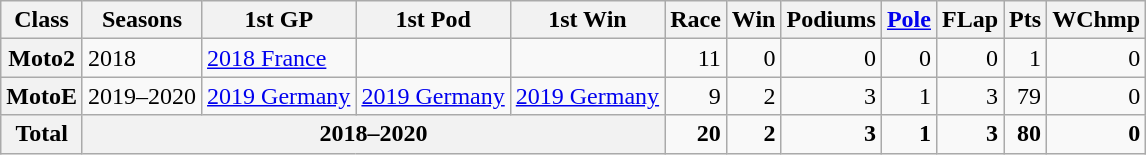<table class="wikitable" style=text-align:right;">
<tr>
<th>Class</th>
<th>Seasons</th>
<th>1st GP</th>
<th>1st Pod</th>
<th>1st Win</th>
<th>Race</th>
<th>Win</th>
<th>Podiums</th>
<th><a href='#'>Pole</a></th>
<th>FLap</th>
<th>Pts</th>
<th>WChmp</th>
</tr>
<tr>
<th>Moto2</th>
<td style="text-align:left;">2018</td>
<td style="text-align:left;"><a href='#'>2018 France</a></td>
<td style="text-align:left;"></td>
<td style="text-align:left;"></td>
<td>11</td>
<td>0</td>
<td>0</td>
<td>0</td>
<td>0</td>
<td>1</td>
<td>0</td>
</tr>
<tr>
<th>MotoE</th>
<td>2019–2020</td>
<td style="text-align:left;"><a href='#'>2019 Germany</a></td>
<td style="text-align:left;"><a href='#'>2019 Germany</a></td>
<td style="text-align:left;"><a href='#'>2019 Germany</a></td>
<td>9</td>
<td>2</td>
<td>3</td>
<td>1</td>
<td>3</td>
<td>79</td>
<td>0</td>
</tr>
<tr>
<th>Total</th>
<th colspan="4">2018–2020</th>
<td><strong>20</strong></td>
<td><strong>2</strong></td>
<td><strong>3</strong></td>
<td><strong>1</strong></td>
<td><strong>3</strong></td>
<td><strong>80</strong></td>
<td><strong>0</strong></td>
</tr>
</table>
